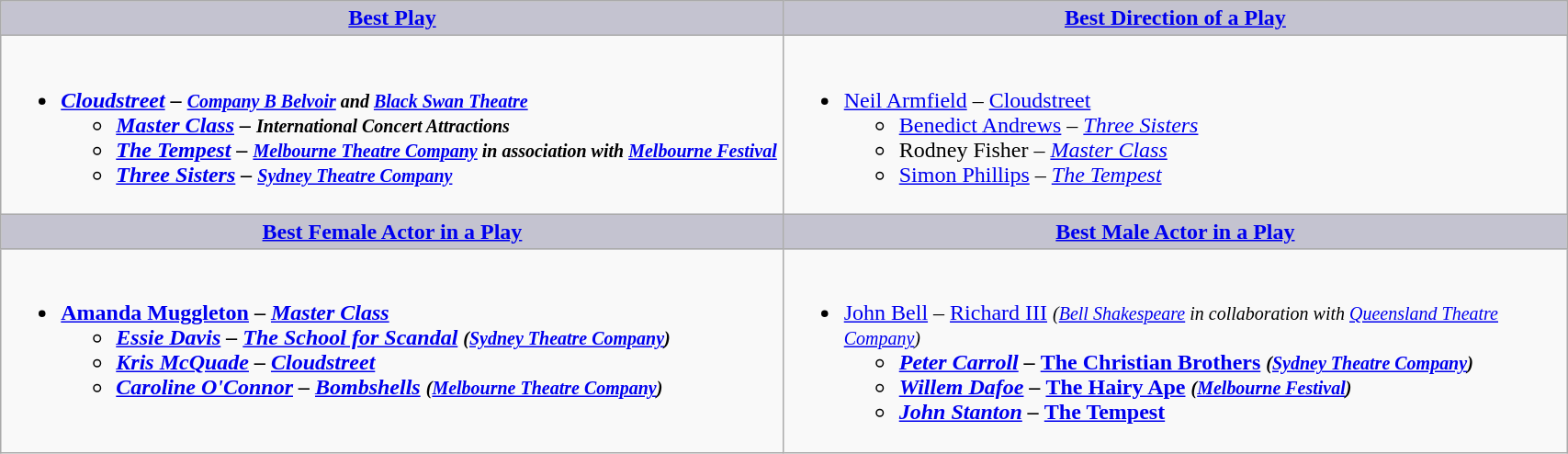<table class=wikitable width="90%" border="1" cellpadding="5" cellspacing="0" align="centre">
<tr>
<th style="background:#C4C3D0;width:50%"><a href='#'>Best Play</a></th>
<th style="background:#C4C3D0;width:50%"><a href='#'>Best Direction of a Play</a></th>
</tr>
<tr>
<td valign="top"><br><ul><li><strong><em><a href='#'>Cloudstreet</a><em> – <small><a href='#'>Company B Belvoir</a> and <a href='#'>Black Swan Theatre</a></small><strong><ul><li></em><a href='#'>Master Class</a><em> – <small>International Concert Attractions</small></li><li></em><a href='#'>The Tempest</a><em> – <small><a href='#'>Melbourne Theatre Company</a> in association with <a href='#'>Melbourne Festival</a></small></li><li></em><a href='#'>Three Sisters</a><em> – <small><a href='#'>Sydney Theatre Company</a></small></li></ul></li></ul></td>
<td valign="top"><br><ul><li></strong><a href='#'>Neil Armfield</a> – </em><a href='#'>Cloudstreet</a></em></strong><ul><li><a href='#'>Benedict Andrews</a> – <em><a href='#'>Three Sisters</a></em></li><li>Rodney Fisher – <em><a href='#'>Master Class</a></em></li><li><a href='#'>Simon Phillips</a> – <em><a href='#'>The Tempest</a></em></li></ul></li></ul></td>
</tr>
<tr>
<th style="background:#C4C3D0;width:50%"><a href='#'>Best Female Actor in a Play</a></th>
<th style="background:#C4C3D0;width:50%"><a href='#'>Best Male Actor in a Play</a></th>
</tr>
<tr>
<td valign="top"><br><ul><li><strong><a href='#'>Amanda Muggleton</a> – <em><a href='#'>Master Class</a><strong><em><ul><li><a href='#'>Essie Davis</a> – </em><a href='#'>The School for Scandal</a><em> <small>(<a href='#'>Sydney Theatre Company</a>)</small></li><li><a href='#'>Kris McQuade</a> – </em><a href='#'>Cloudstreet</a><em></li><li><a href='#'>Caroline O'Connor</a> – </em><a href='#'>Bombshells</a><em> <small>(<a href='#'>Melbourne Theatre Company</a>)</small></li></ul></li></ul></td>
<td valign="top"><br><ul><li></strong><a href='#'>John Bell</a> – </em><a href='#'>Richard III</a><em> <small>(<a href='#'>Bell Shakespeare</a> in collaboration with <a href='#'>Queensland Theatre Company</a>)</small><strong><ul><li><a href='#'>Peter Carroll</a> – </em><a href='#'>The Christian Brothers</a><em> <small>(<a href='#'>Sydney Theatre Company</a>)</small></li><li><a href='#'>Willem Dafoe</a> – </em><a href='#'>The Hairy Ape</a><em> <small>(<a href='#'>Melbourne Festival</a>)</small></li><li><a href='#'>John Stanton</a> – </em><a href='#'>The Tempest</a><em></li></ul></li></ul></td>
</tr>
</table>
